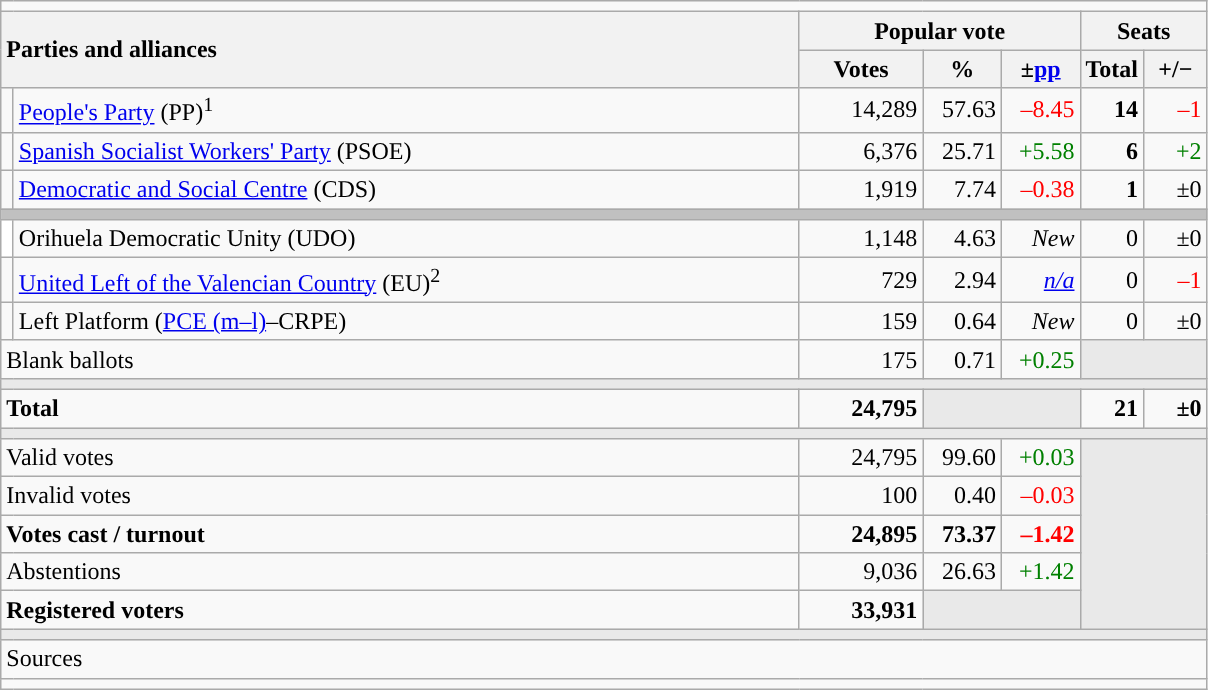<table class="wikitable" style="text-align:right;">
<tr>
<td colspan="7"></td>
</tr>
<tr>
<th style="text-align:left;" rowspan="2" colspan="2" width="525">Parties and alliances</th>
<th colspan="3">Popular vote</th>
<th colspan="2">Seats</th>
</tr>
<tr>
<th width="75">Votes</th>
<th width="45">%</th>
<th width="45">±<a href='#'>pp</a></th>
<th width="35">Total</th>
<th width="35">+/−</th>
</tr>
<tr>
<td width="1" style="color:inherit;background:"></td>
<td align="left"><a href='#'>People's Party</a> (PP)<sup>1</sup></td>
<td>14,289</td>
<td>57.63</td>
<td style="color:red;">–8.45</td>
<td><strong>14</strong></td>
<td style="color:red;">–1</td>
</tr>
<tr>
<td style="color:inherit;background:"></td>
<td align="left"><a href='#'>Spanish Socialist Workers' Party</a> (PSOE)</td>
<td>6,376</td>
<td>25.71</td>
<td style="color:green;">+5.58</td>
<td><strong>6</strong></td>
<td style="color:green;">+2</td>
</tr>
<tr>
<td style="color:inherit;background:"></td>
<td align="left"><a href='#'>Democratic and Social Centre</a> (CDS)</td>
<td>1,919</td>
<td>7.74</td>
<td style="color:red;">–0.38</td>
<td><strong>1</strong></td>
<td>±0</td>
</tr>
<tr>
<td colspan="7" bgcolor="#C0C0C0"></td>
</tr>
<tr>
<td bgcolor="white"></td>
<td align="left">Orihuela Democratic Unity (UDO)</td>
<td>1,148</td>
<td>4.63</td>
<td><em>New</em></td>
<td>0</td>
<td>±0</td>
</tr>
<tr>
<td style="color:inherit;background:"></td>
<td align="left"><a href='#'>United Left of the Valencian Country</a> (EU)<sup>2</sup></td>
<td>729</td>
<td>2.94</td>
<td><em><a href='#'>n/a</a></em></td>
<td>0</td>
<td style="color:red;">–1</td>
</tr>
<tr>
<td style="color:inherit;background:"></td>
<td align="left">Left Platform (<a href='#'>PCE (m–l)</a>–CRPE)</td>
<td>159</td>
<td>0.64</td>
<td><em>New</em></td>
<td>0</td>
<td>±0</td>
</tr>
<tr>
<td align="left" colspan="2">Blank ballots</td>
<td>175</td>
<td>0.71</td>
<td style="color:green;">+0.25</td>
<td bgcolor="#E9E9E9" colspan="2"></td>
</tr>
<tr>
<td colspan="7" bgcolor="#E9E9E9"></td>
</tr>
<tr style="font-weight:bold;">
<td align="left" colspan="2">Total</td>
<td>24,795</td>
<td bgcolor="#E9E9E9" colspan="2"></td>
<td>21</td>
<td>±0</td>
</tr>
<tr>
<td colspan="7" bgcolor="#E9E9E9"></td>
</tr>
<tr>
<td align="left" colspan="2">Valid votes</td>
<td>24,795</td>
<td>99.60</td>
<td style="color:green;">+0.03</td>
<td bgcolor="#E9E9E9" colspan="2" rowspan="5"></td>
</tr>
<tr>
<td align="left" colspan="2">Invalid votes</td>
<td>100</td>
<td>0.40</td>
<td style="color:red;">–0.03</td>
</tr>
<tr style="font-weight:bold;">
<td align="left" colspan="2">Votes cast / turnout</td>
<td>24,895</td>
<td>73.37</td>
<td style="color:red;">–1.42</td>
</tr>
<tr>
<td align="left" colspan="2">Abstentions</td>
<td>9,036</td>
<td>26.63</td>
<td style="color:green;">+1.42</td>
</tr>
<tr style="font-weight:bold;">
<td align="left" colspan="2">Registered voters</td>
<td>33,931</td>
<td bgcolor="#E9E9E9" colspan="2"></td>
</tr>
<tr>
<td colspan="7" bgcolor="#E9E9E9"></td>
</tr>
<tr>
<td align="left" colspan="7">Sources</td>
</tr>
<tr>
<td colspan="7" style="text-align:left; max-width:790px;"></td>
</tr>
</table>
